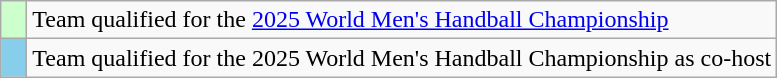<table class="wikitable">
<tr>
<td style="width: 10px; background: #CCFFCC;"></td>
<td>Team qualified for the <a href='#'>2025 World Men's Handball Championship</a></td>
</tr>
<tr>
<td style="width: 10px; background: skyblue;"></td>
<td>Team qualified for the 2025 World Men's Handball Championship as co-host</td>
</tr>
</table>
